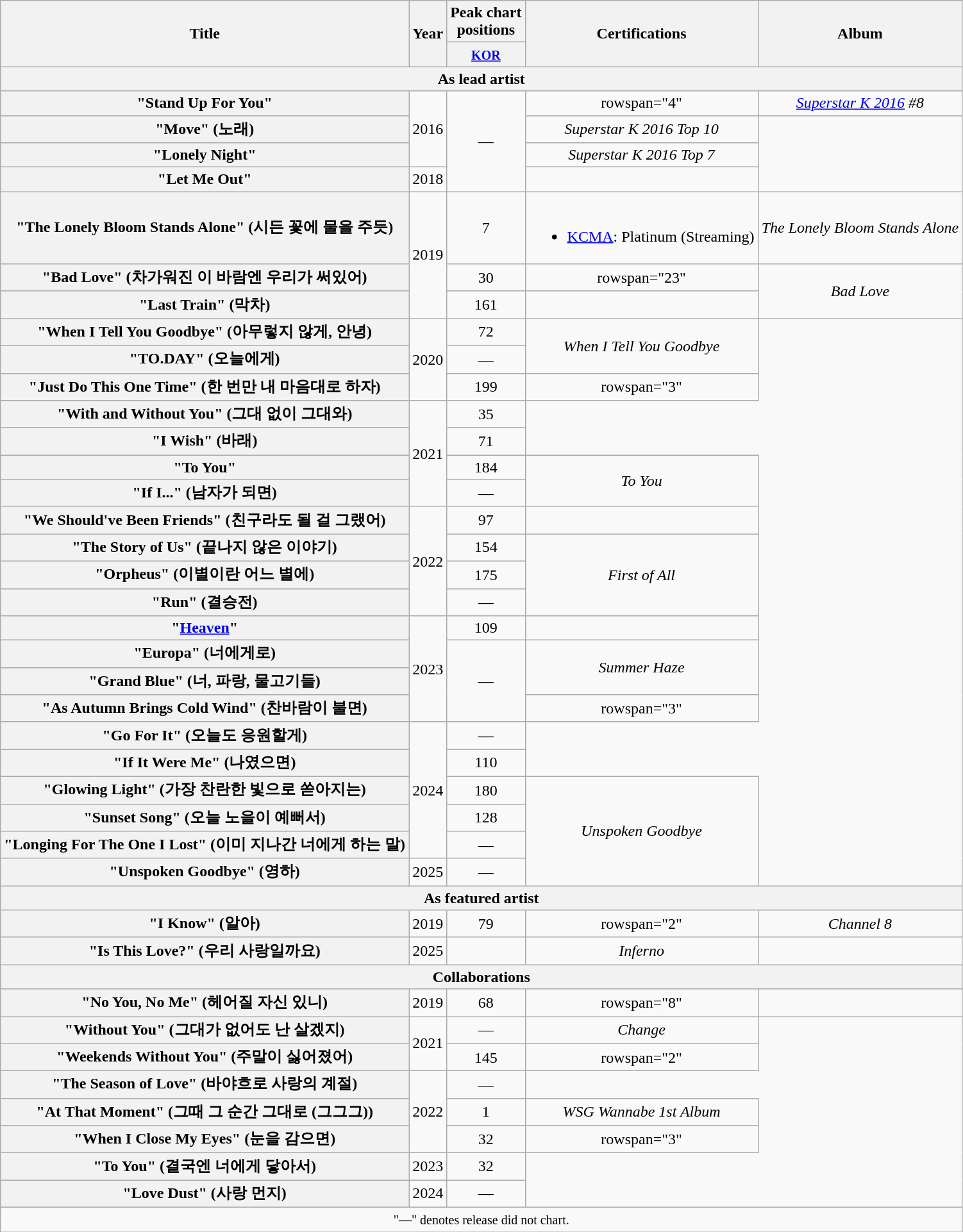<table class="wikitable plainrowheaders" style="text-align:center;">
<tr>
<th scope="col" rowspan="2">Title</th>
<th scope="col" rowspan="2">Year</th>
<th scope="col" colspan="1">Peak chart<br>positions</th>
<th scope="col" rowspan="2">Certifications</th>
<th scope="col" rowspan="2">Album</th>
</tr>
<tr>
<th><small><a href='#'>KOR</a></small><br></th>
</tr>
<tr>
<th colspan="5">As lead artist</th>
</tr>
<tr>
<th scope="row">"Stand Up For You"</th>
<td rowspan="3">2016</td>
<td rowspan="4">—</td>
<td>rowspan="4" </td>
<td><em><a href='#'>Superstar K 2016</a> #8</em></td>
</tr>
<tr>
<th scope="row">"Move" (노래)</th>
<td><em>Superstar K 2016 Top 10</em></td>
</tr>
<tr>
<th scope="row">"Lonely Night"</th>
<td><em>Superstar K 2016 Top 7</em></td>
</tr>
<tr>
<th scope="row">"Let Me Out"</th>
<td>2018</td>
<td></td>
</tr>
<tr>
<th scope="row">"The Lonely Bloom Stands Alone" (시든 꽃에 물을 주듯)</th>
<td rowspan="3">2019</td>
<td>7</td>
<td><br><ul><li><a href='#'>KCMA</a>: Platinum (Streaming)</li></ul></td>
<td><em>The Lonely Bloom Stands Alone</em></td>
</tr>
<tr>
<th scope="row">"Bad Love" (차가워진 이 바람엔 우리가 써있어)</th>
<td>30</td>
<td>rowspan="23" </td>
<td rowspan="2"><em>Bad Love</em></td>
</tr>
<tr>
<th scope="row">"Last Train" (막차)</th>
<td>161</td>
</tr>
<tr>
<th scope="row">"When I Tell You Goodbye" (아무렇지 않게, 안녕)</th>
<td rowspan="3">2020</td>
<td>72</td>
<td rowspan="2"><em>When I Tell You Goodbye</em></td>
</tr>
<tr>
<th scope="row">"TO.DAY" (오늘에게)</th>
<td>—</td>
</tr>
<tr>
<th scope="row">"Just Do This One Time" (한 번만 내 마음대로 하자)</th>
<td>199</td>
<td>rowspan="3" </td>
</tr>
<tr>
<th scope="row">"With and Without You" (그대 없이 그대와)</th>
<td rowspan="4">2021</td>
<td>35</td>
</tr>
<tr>
<th scope="row">"I Wish" (바래)</th>
<td>71</td>
</tr>
<tr>
<th scope="row">"To You"</th>
<td>184</td>
<td rowspan="2"><em>To You</em></td>
</tr>
<tr>
<th scope="row">"If I..." (남자가 되면)</th>
<td>—</td>
</tr>
<tr>
<th scope="row">"We Should've Been Friends" (친구라도 될 걸 그랬어)</th>
<td rowspan="4">2022</td>
<td>97</td>
<td></td>
</tr>
<tr>
<th scope="row">"The Story of Us" (끝나지 않은 이야기)</th>
<td>154</td>
<td rowspan="3"><em>First of All</em></td>
</tr>
<tr>
<th scope="row">"Orpheus" (이별이란 어느 별에)<br></th>
<td>175</td>
</tr>
<tr>
<th scope="row">"Run" (결승전)</th>
<td>—</td>
</tr>
<tr>
<th scope="row">"<a href='#'>Heaven</a>"</th>
<td rowspan="4">2023</td>
<td>109</td>
<td></td>
</tr>
<tr>
<th scope="row">"Europa" (너에게로)</th>
<td rowspan="3">—</td>
<td rowspan="2"><em>Summer Haze</em></td>
</tr>
<tr>
<th scope="row">"Grand Blue" (너, 파랑, 물고기들)</th>
</tr>
<tr>
<th scope="row">"As Autumn Brings Cold Wind" (찬바람이 불면)</th>
<td>rowspan="3" </td>
</tr>
<tr>
<th scope="row">"Go For It" (오늘도 응원할게)</th>
<td rowspan="5">2024</td>
<td>—</td>
</tr>
<tr>
<th scope="row">"If It Were Me" (나였으면)</th>
<td>110</td>
</tr>
<tr>
<th scope="row">"Glowing Light" (가장 찬란한 빛으로 쏟아지는)</th>
<td>180</td>
<td rowspan="4"><em>Unspoken Goodbye</em></td>
</tr>
<tr>
<th scope="row">"Sunset Song" (오늘 노을이 예뻐서)</th>
<td>128</td>
</tr>
<tr>
<th scope="row">"Longing For The One I Lost" (이미 지나간 너에게 하는 말)</th>
<td>—</td>
</tr>
<tr>
<th scope="row">"Unspoken Goodbye" (영하)</th>
<td>2025</td>
<td>—</td>
</tr>
<tr>
<th colspan="5">As featured artist</th>
</tr>
<tr>
<th scope="row">"I Know" (알아)<br></th>
<td>2019</td>
<td>79</td>
<td>rowspan="2" </td>
<td><em>Channel 8</em></td>
</tr>
<tr>
<th scope="row">"Is This Love?" (우리 사랑일까요)<br></th>
<td>2025</td>
<td></td>
<td><em>Inferno</em></td>
</tr>
<tr>
<th colspan="5">Collaborations</th>
</tr>
<tr>
<th scope="row">"No You, No Me" (헤어질 자신 있니)<br></th>
<td>2019</td>
<td>68</td>
<td>rowspan="8" </td>
<td></td>
</tr>
<tr>
<th scope="row">"Without You" (그대가 없어도 난 살겠지)<br></th>
<td rowspan="2">2021</td>
<td>—</td>
<td><em>Change</em></td>
</tr>
<tr>
<th scope="row">"Weekends Without You" (주말이 싫어졌어)<br></th>
<td>145</td>
<td>rowspan="2" </td>
</tr>
<tr>
<th scope="row">"The Season of Love" (바야흐로 사랑의 계절)<br></th>
<td rowspan="3">2022</td>
<td>—</td>
</tr>
<tr>
<th scope="row">"At That Moment" (그때 그 순간 그대로 (그그그))<br></th>
<td>1</td>
<td><em>WSG Wannabe 1st Album</em></td>
</tr>
<tr>
<th scope="row">"When I Close My Eyes" (눈을 감으면)<br></th>
<td>32</td>
<td>rowspan="3" </td>
</tr>
<tr>
<th scope="row">"To You" (결국엔 너에게 닿아서)<br></th>
<td>2023</td>
<td>32</td>
</tr>
<tr>
<th scope="row">"Love Dust" (사랑 먼지)<br></th>
<td>2024</td>
<td>—</td>
</tr>
<tr>
<td colspan="5"><small>"—" denotes release did not chart.</small></td>
</tr>
</table>
